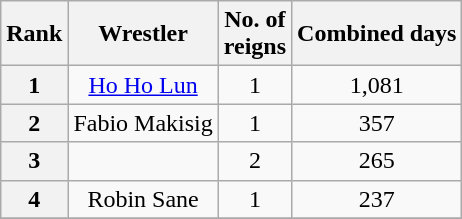<table class="wikitable sortable" style="text-align: center">
<tr>
<th>Rank</th>
<th>Wrestler</th>
<th>No. of<br>reigns</th>
<th>Combined days</th>
</tr>
<tr>
<th>1</th>
<td><a href='#'>Ho Ho Lun</a></td>
<td>1</td>
<td>1,081</td>
</tr>
<tr>
<th>2</th>
<td>Fabio Makisig</td>
<td>1</td>
<td>357</td>
</tr>
<tr>
<th>3</th>
<td></td>
<td>2</td>
<td>265</td>
</tr>
<tr>
<th>4</th>
<td>Robin Sane</td>
<td>1</td>
<td>237</td>
</tr>
<tr>
</tr>
</table>
